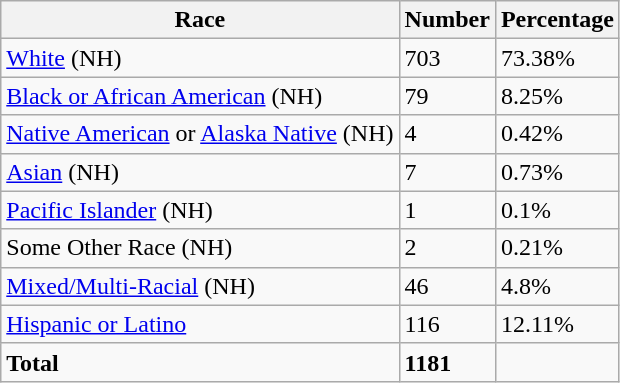<table class="wikitable">
<tr>
<th>Race</th>
<th>Number</th>
<th>Percentage</th>
</tr>
<tr>
<td><a href='#'>White</a> (NH)</td>
<td>703</td>
<td>73.38%</td>
</tr>
<tr>
<td><a href='#'>Black or African American</a> (NH)</td>
<td>79</td>
<td>8.25%</td>
</tr>
<tr>
<td><a href='#'>Native American</a> or <a href='#'>Alaska Native</a> (NH)</td>
<td>4</td>
<td>0.42%</td>
</tr>
<tr>
<td><a href='#'>Asian</a> (NH)</td>
<td>7</td>
<td>0.73%</td>
</tr>
<tr>
<td><a href='#'>Pacific Islander</a> (NH)</td>
<td>1</td>
<td>0.1%</td>
</tr>
<tr>
<td>Some Other Race (NH)</td>
<td>2</td>
<td>0.21%</td>
</tr>
<tr>
<td><a href='#'>Mixed/Multi-Racial</a> (NH)</td>
<td>46</td>
<td>4.8%</td>
</tr>
<tr>
<td><a href='#'>Hispanic or Latino</a></td>
<td>116</td>
<td>12.11%</td>
</tr>
<tr>
<td><strong>Total</strong></td>
<td><strong>1181</strong></td>
<td></td>
</tr>
</table>
